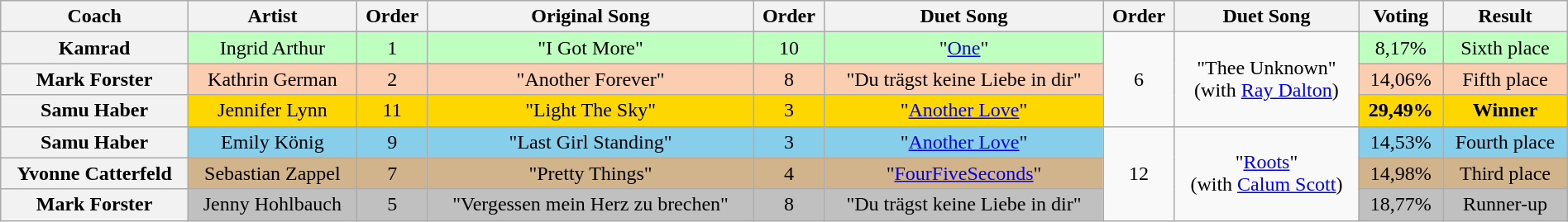<table class="wikitable" style="text-align:center; width:100%;">
<tr>
<th>Coach</th>
<th>Artist</th>
<th>Order</th>
<th>Original Song</th>
<th>Order</th>
<th>Duet Song<br></th>
<th>Order</th>
<th>Duet Song<br></th>
<th>Voting</th>
<th>Result</th>
</tr>
<tr>
<th>Kamrad</th>
<td style="background:#BFFFC0">Ingrid Arthur</td>
<td style="background:#BFFFC0">1</td>
<td style="background:#BFFFC0">"I Got More"</td>
<td style="background:#BFFFC0">10</td>
<td style="background:#BFFFC0">"<a href='#'>One</a>"</td>
<td rowspan=3">6</td>
<td rowspan="3">"Thee Unknown" <br>(with <a href='#'>Ray Dalton</a>)</td>
<td style="background:#BFFFC0">8,17%</td>
<td style="background:#BFFFC0">Sixth place</td>
</tr>
<tr>
<th>Mark Forster</th>
<td style="background:#fbceb1">Kathrin German</td>
<td style="background:#fbceb1">2</td>
<td style="background:#fbceb1">"Another Forever"</td>
<td style="background:#fbceb1">8</td>
<td style="background:#fbceb1">"Du trägst keine Liebe in dir"</td>
<td style="background:#fbceb1">14,06%</td>
<td style="background:#fbceb1">Fifth place</td>
</tr>
<tr>
<th>Samu Haber</th>
<td style="background:gold">Jennifer Lynn</td>
<td style="background:gold">11</td>
<td style="background:gold">"Light The Sky"</td>
<td style="background:gold">3</td>
<td style="background:gold">"<a href='#'>Another Love</a>"</td>
<td style="background:gold"><strong>29,49%</strong></td>
<td style="background:gold"><strong>Winner</strong></td>
</tr>
<tr>
<th>Samu Haber</th>
<td style="background:skyblue">Emily König</td>
<td style="background:skyblue">9</td>
<td style="background:skyblue">"Last Girl Standing"</td>
<td style="background:skyblue">3</td>
<td style="background:skyblue">"<a href='#'>Another Love</a>"</td>
<td rowspan="3">12</td>
<td rowspan="3">"<a href='#'>Roots</a>" <br>(with <a href='#'>Calum Scott</a>)</td>
<td style="background:skyblue">14,53%</td>
<td style="background:skyblue">Fourth place</td>
</tr>
<tr>
<th>Yvonne Catterfeld</th>
<td style="background:tan">Sebastian Zappel</td>
<td style="background:tan">7</td>
<td style="background:tan">"Pretty Things"</td>
<td style="background:tan">4</td>
<td style="background:tan">"<a href='#'>FourFiveSeconds</a>"</td>
<td style="background:tan">14,98%</td>
<td style="background:tan">Third place</td>
</tr>
<tr>
<th>Mark Forster</th>
<td style="background:silver">Jenny Hohlbauch</td>
<td style="background:silver">5</td>
<td style="background:silver">"Vergessen mein Herz zu brechen"</td>
<td style="background:silver">8</td>
<td style="background:silver">"Du trägst keine Liebe in dir"</td>
<td style="background:silver">18,77%</td>
<td style="background:silver">Runner-up</td>
</tr>
</table>
